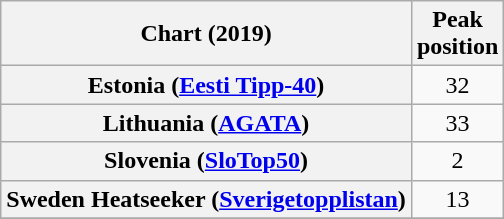<table class="wikitable sortable plainrowheaders" style="text-align:center">
<tr>
<th scope="col">Chart (2019)</th>
<th scope="col">Peak<br>position</th>
</tr>
<tr>
<th scope="row">Estonia (<a href='#'>Eesti Tipp-40</a>)</th>
<td>32</td>
</tr>
<tr>
<th scope="row">Lithuania (<a href='#'>AGATA</a>)</th>
<td>33</td>
</tr>
<tr>
<th scope="row">Slovenia (<a href='#'>SloTop50</a>)</th>
<td>2</td>
</tr>
<tr>
<th scope="row">Sweden Heatseeker (<a href='#'>Sverigetopplistan</a>)</th>
<td>13</td>
</tr>
<tr>
</tr>
</table>
